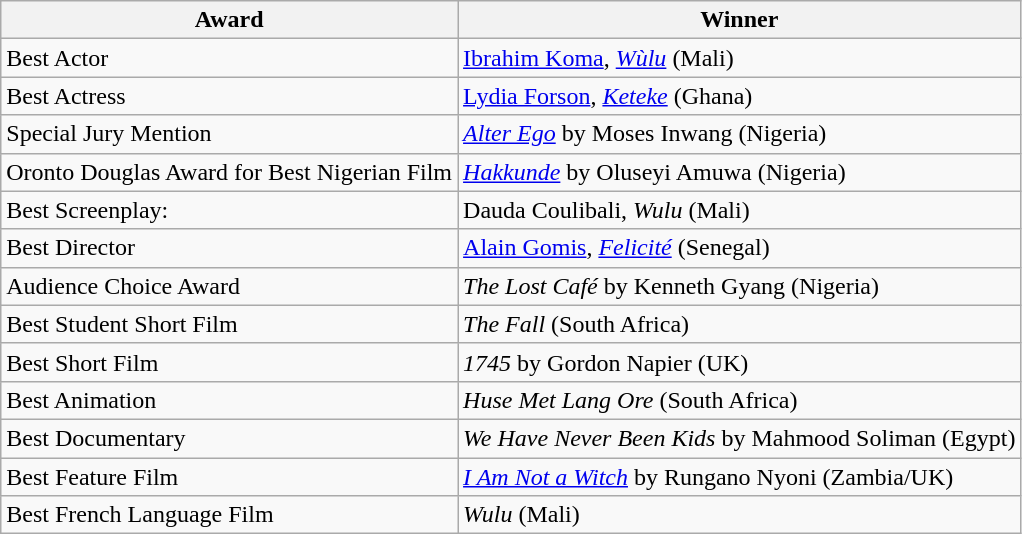<table class="wikitable">
<tr>
<th>Award</th>
<th>Winner</th>
</tr>
<tr>
<td>Best Actor</td>
<td><a href='#'>Ibrahim Koma</a>, <em><a href='#'>Wùlu</a></em> (Mali)</td>
</tr>
<tr>
<td>Best Actress</td>
<td><a href='#'>Lydia Forson</a>, <em><a href='#'>Keteke</a></em> (Ghana)</td>
</tr>
<tr>
<td>Special Jury Mention</td>
<td><em><a href='#'>Alter Ego</a></em> by Moses Inwang (Nigeria)</td>
</tr>
<tr>
<td>Oronto Douglas Award for Best Nigerian Film</td>
<td><em><a href='#'>Hakkunde</a></em> by Oluseyi Amuwa (Nigeria)</td>
</tr>
<tr>
<td>Best Screenplay:</td>
<td>Dauda Coulibali, <em>Wulu</em> (Mali)</td>
</tr>
<tr>
<td>Best Director</td>
<td><a href='#'>Alain Gomis</a>, <em><a href='#'>Felicité</a></em> (Senegal)</td>
</tr>
<tr>
<td>Audience Choice Award</td>
<td><em>The Lost Café</em> by Kenneth Gyang (Nigeria)</td>
</tr>
<tr>
<td>Best Student Short Film</td>
<td><em>The Fall</em> (South Africa)</td>
</tr>
<tr>
<td>Best Short Film</td>
<td><em>1745</em> by Gordon Napier (UK)</td>
</tr>
<tr>
<td>Best Animation</td>
<td><em>Huse Met Lang Ore</em> (South Africa)</td>
</tr>
<tr>
<td>Best Documentary</td>
<td><em>We Have Never Been Kids</em> by Mahmood Soliman (Egypt)</td>
</tr>
<tr>
<td>Best Feature Film</td>
<td><em><a href='#'>I Am Not a Witch</a></em> by Rungano Nyoni (Zambia/UK)</td>
</tr>
<tr>
<td>Best French Language Film</td>
<td><em>Wulu</em> (Mali)</td>
</tr>
</table>
